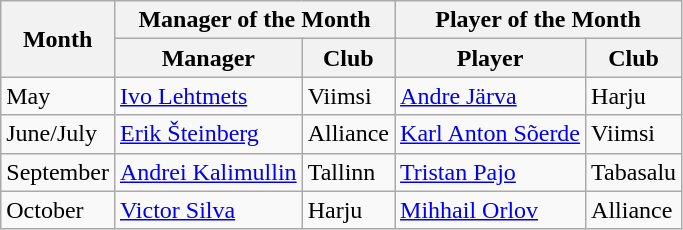<table class="wikitable">
<tr>
<th rowspan=2>Month</th>
<th colspan=2>Manager of the Month</th>
<th colspan=2>Player of the Month</th>
</tr>
<tr>
<th>Manager</th>
<th>Club</th>
<th>Player</th>
<th>Club</th>
</tr>
<tr>
<td>May</td>
<td> <a href='#'>Ivo Lehtmets</a></td>
<td>Viimsi</td>
<td> <a href='#'>Andre Järva</a></td>
<td>Harju</td>
</tr>
<tr>
<td>June/July</td>
<td> <a href='#'>Erik Šteinberg</a></td>
<td>Alliance</td>
<td> <a href='#'>Karl Anton Sõerde</a></td>
<td>Viimsi</td>
</tr>
<tr>
<td>September</td>
<td> <a href='#'>Andrei Kalimullin</a></td>
<td>Tallinn</td>
<td> <a href='#'>Tristan Pajo</a></td>
<td>Tabasalu</td>
</tr>
<tr>
<td>October</td>
<td> <a href='#'>Victor Silva</a></td>
<td>Harju</td>
<td> <a href='#'>Mihhail Orlov</a></td>
<td>Alliance</td>
</tr>
</table>
